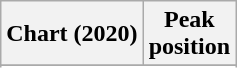<table class="wikitable sortable plainrowheaders" style="text-align:center">
<tr>
<th scope="col">Chart (2020)</th>
<th scope="col">Peak<br>position</th>
</tr>
<tr>
</tr>
<tr>
</tr>
<tr>
</tr>
<tr>
</tr>
<tr>
</tr>
<tr>
</tr>
</table>
